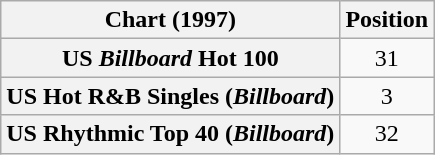<table class="wikitable sortable plainrowheaders" style="text-align:center">
<tr>
<th>Chart (1997)</th>
<th>Position</th>
</tr>
<tr>
<th scope="row">US <em>Billboard</em> Hot 100</th>
<td>31</td>
</tr>
<tr>
<th scope="row">US Hot R&B Singles (<em>Billboard</em>)</th>
<td>3</td>
</tr>
<tr>
<th scope="row">US Rhythmic Top 40 (<em>Billboard</em>)</th>
<td>32</td>
</tr>
</table>
